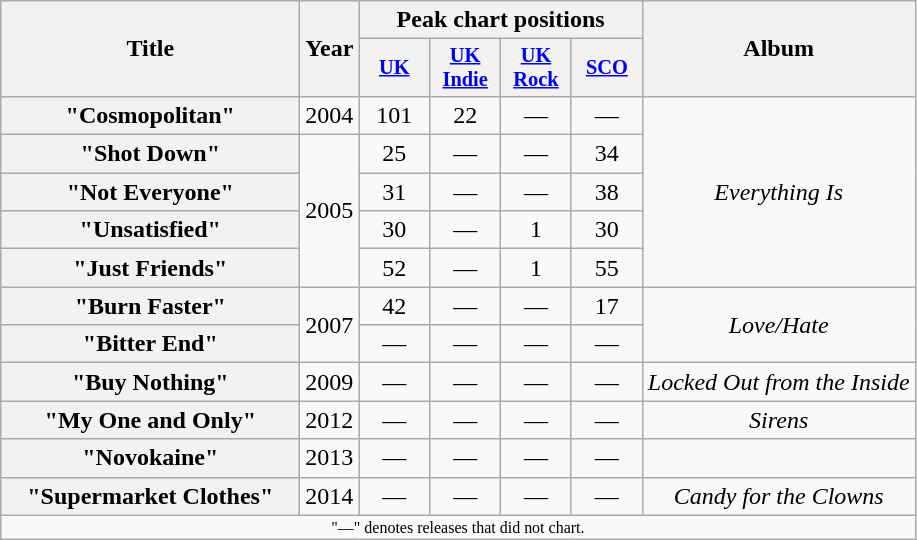<table class="wikitable plainrowheaders" style="text-align:center;">
<tr>
<th scope="col" rowspan="2" style="width:12em;">Title</th>
<th scope="col" rowspan="2" style="width:2em;">Year</th>
<th scope="col" colspan="4">Peak chart positions</th>
<th scope="col" rowspan="2">Album</th>
</tr>
<tr>
<th scope="col" style="width:3em;font-size:85%;"><a href='#'>UK</a><br></th>
<th scope="col" style="width:3em;font-size:85%;"><a href='#'>UK<br>Indie</a><br></th>
<th scope="col" style="width:3em;font-size:85%;"><a href='#'>UK<br>Rock</a><br></th>
<th scope="col" style="width:3em;font-size:85%;"><a href='#'>SCO</a><br></th>
</tr>
<tr>
<th scope="row">"Cosmopolitan"</th>
<td>2004</td>
<td>101</td>
<td>22</td>
<td>—</td>
<td>—</td>
<td rowspan="5"><em>Everything Is</em></td>
</tr>
<tr>
<th scope="row">"Shot Down"</th>
<td rowspan="4">2005</td>
<td>25</td>
<td>—</td>
<td>—</td>
<td>34</td>
</tr>
<tr>
<th scope="row">"Not Everyone"</th>
<td>31</td>
<td>—</td>
<td>—</td>
<td>38</td>
</tr>
<tr>
<th scope="row">"Unsatisfied"</th>
<td>30</td>
<td>—</td>
<td>1</td>
<td>30</td>
</tr>
<tr>
<th scope="row">"Just Friends"</th>
<td>52</td>
<td>—</td>
<td>1</td>
<td>55</td>
</tr>
<tr>
<th scope="row">"Burn Faster"</th>
<td rowspan="2">2007</td>
<td>42</td>
<td>—</td>
<td>—</td>
<td>17</td>
<td rowspan="2"><em>Love/Hate</em></td>
</tr>
<tr>
<th scope="row">"Bitter End"</th>
<td>—</td>
<td>—</td>
<td>—</td>
<td>—</td>
</tr>
<tr>
<th scope="row">"Buy Nothing"</th>
<td>2009</td>
<td>—</td>
<td>—</td>
<td>—</td>
<td>—</td>
<td><em>Locked Out from the Inside</em></td>
</tr>
<tr>
<th scope="row">"My One and Only"</th>
<td>2012</td>
<td>—</td>
<td>—</td>
<td>—</td>
<td>—</td>
<td><em>Sirens</em></td>
</tr>
<tr>
<th scope="row">"Novokaine"</th>
<td>2013</td>
<td>—</td>
<td>—</td>
<td>—</td>
<td>—</td>
<td></td>
</tr>
<tr>
<th scope="row">"Supermarket Clothes"</th>
<td>2014</td>
<td>—</td>
<td>—</td>
<td>—</td>
<td>—</td>
<td><em>Candy for the Clowns</em></td>
</tr>
<tr>
<td align="center" colspan="12" style="font-size: 8pt">"—" denotes releases that did not chart.</td>
</tr>
</table>
